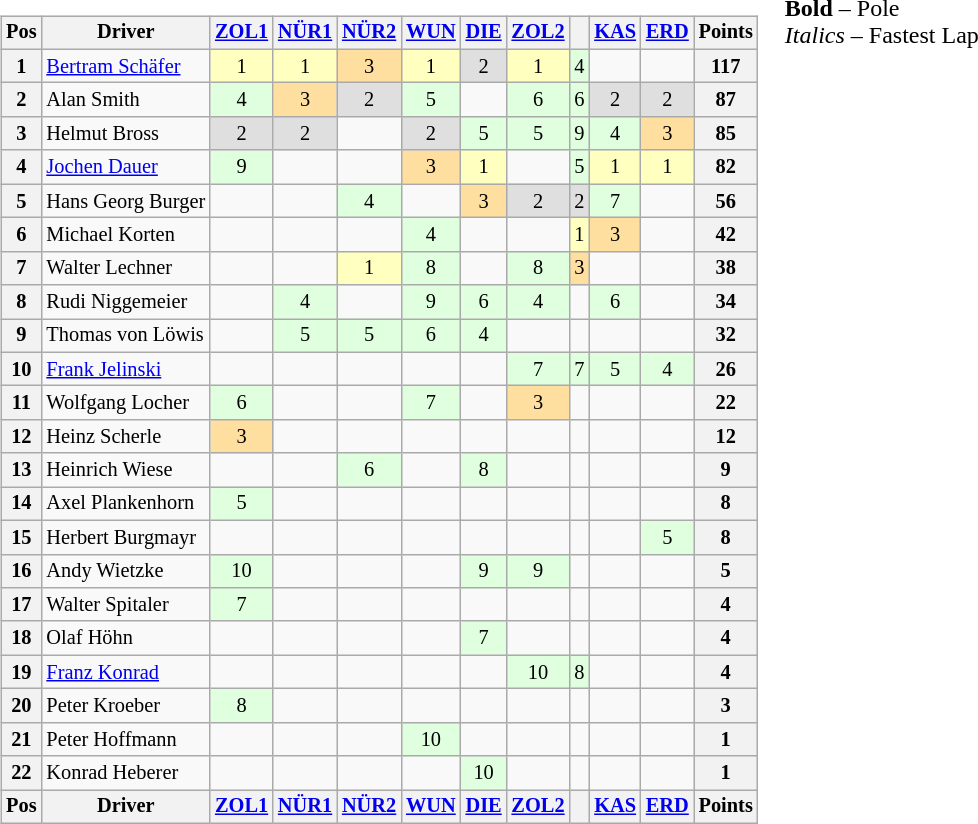<table>
<tr>
<td><br><table class="wikitable" style="font-size: 85%; text-align:center">
<tr valign="top">
<th valign="middle">Pos</th>
<th valign="middle">Driver</th>
<th><a href='#'>ZOL1</a></th>
<th><a href='#'>NÜR1</a></th>
<th><a href='#'>NÜR2</a></th>
<th><a href='#'>WUN</a></th>
<th><a href='#'>DIE</a></th>
<th><a href='#'>ZOL2</a></th>
<th></th>
<th><a href='#'>KAS</a></th>
<th><a href='#'>ERD</a></th>
<th valign="middle">Points</th>
</tr>
<tr>
<th>1</th>
<td align=left> <a href='#'>Bertram Schäfer</a></td>
<td style="background:#FFFFBF;">1</td>
<td style="background:#FFFFBF;">1</td>
<td style="background:#FFDF9F;">3</td>
<td style="background:#FFFFBF;">1</td>
<td style="background:#DFDFDF;">2</td>
<td style="background:#FFFFBF;">1</td>
<td style="background:#DFFFDF;">4</td>
<td></td>
<td></td>
<th>117</th>
</tr>
<tr>
<th>2</th>
<td align=left> Alan Smith</td>
<td style="background:#DFFFDF;">4</td>
<td style="background:#FFDF9F;">3</td>
<td style="background:#DFDFDF;">2</td>
<td style="background:#DFFFDF;">5</td>
<td></td>
<td style="background:#DFFFDF;">6</td>
<td style="background:#DFFFDF;">6</td>
<td style="background:#DFDFDF;">2</td>
<td style="background:#DFDFDF;">2</td>
<th>87</th>
</tr>
<tr>
<th>3</th>
<td align=left> Helmut Bross</td>
<td style="background:#DFDFDF;">2</td>
<td style="background:#DFDFDF;">2</td>
<td></td>
<td style="background:#DFDFDF;">2</td>
<td style="background:#DFFFDF;">5</td>
<td style="background:#DFFFDF;">5</td>
<td style="background:#DFFFDF;">9</td>
<td style="background:#DFFFDF;">4</td>
<td style="background:#FFDF9F;">3</td>
<th>85</th>
</tr>
<tr>
<th>4</th>
<td align=left> <a href='#'>Jochen Dauer</a></td>
<td style="background:#DFFFDF;">9</td>
<td></td>
<td></td>
<td style="background:#FFDF9F;">3</td>
<td style="background:#FFFFBF;">1</td>
<td></td>
<td style="background:#DFFFDF;">5</td>
<td style="background:#FFFFBF;">1</td>
<td style="background:#FFFFBF;">1</td>
<th>82</th>
</tr>
<tr>
<th>5</th>
<td align=left> Hans Georg Burger</td>
<td></td>
<td></td>
<td style="background:#DFFFDF;">4</td>
<td></td>
<td style="background:#FFDF9F;">3</td>
<td style="background:#DFDFDF;">2</td>
<td style="background:#DFDFDF;">2</td>
<td style="background:#DFFFDF;">7</td>
<td></td>
<th>56</th>
</tr>
<tr>
<th>6</th>
<td align=left> Michael Korten</td>
<td></td>
<td></td>
<td></td>
<td style="background:#DFFFDF;">4</td>
<td></td>
<td></td>
<td style="background:#FFFFBF;">1</td>
<td style="background:#FFDF9F;">3</td>
<td></td>
<th>42</th>
</tr>
<tr>
<th>7</th>
<td align=left> Walter Lechner</td>
<td></td>
<td></td>
<td style="background:#FFFFBF;">1</td>
<td style="background:#DFFFDF;">8</td>
<td></td>
<td style="background:#DFFFDF;">8</td>
<td style="background:#FFDF9F;">3</td>
<td></td>
<td></td>
<th>38</th>
</tr>
<tr>
<th>8</th>
<td align=left> Rudi Niggemeier</td>
<td></td>
<td style="background:#DFFFDF;">4</td>
<td></td>
<td style="background:#DFFFDF;">9</td>
<td style="background:#DFFFDF;">6</td>
<td style="background:#DFFFDF;">4</td>
<td></td>
<td style="background:#DFFFDF;">6</td>
<td></td>
<th>34</th>
</tr>
<tr>
<th>9</th>
<td align=left> Thomas von Löwis</td>
<td></td>
<td style="background:#DFFFDF;">5</td>
<td style="background:#DFFFDF;">5</td>
<td style="background:#DFFFDF;">6</td>
<td style="background:#DFFFDF;">4</td>
<td></td>
<td></td>
<td></td>
<td></td>
<th>32</th>
</tr>
<tr>
<th>10</th>
<td align=left> <a href='#'>Frank Jelinski</a></td>
<td></td>
<td></td>
<td></td>
<td></td>
<td></td>
<td style="background:#DFFFDF;">7</td>
<td style="background:#DFFFDF;">7</td>
<td style="background:#DFFFDF;">5</td>
<td style="background:#DFFFDF;">4</td>
<th>26</th>
</tr>
<tr>
<th>11</th>
<td align=left> Wolfgang Locher</td>
<td style="background:#DFFFDF;">6</td>
<td></td>
<td></td>
<td style="background:#DFFFDF;">7</td>
<td></td>
<td style="background:#FFDF9F;">3</td>
<td></td>
<td></td>
<td></td>
<th>22</th>
</tr>
<tr>
<th>12</th>
<td align=left> Heinz Scherle</td>
<td style="background:#FFDF9F;">3</td>
<td></td>
<td></td>
<td></td>
<td></td>
<td></td>
<td></td>
<td></td>
<td></td>
<th>12</th>
</tr>
<tr>
<th>13</th>
<td align=left> Heinrich Wiese</td>
<td></td>
<td></td>
<td style="background:#DFFFDF;">6</td>
<td></td>
<td style="background:#DFFFDF;">8</td>
<td></td>
<td></td>
<td></td>
<td></td>
<th>9</th>
</tr>
<tr>
<th>14</th>
<td align=left> Axel Plankenhorn</td>
<td style="background:#DFFFDF;">5</td>
<td></td>
<td></td>
<td></td>
<td></td>
<td></td>
<td></td>
<td></td>
<td></td>
<th>8</th>
</tr>
<tr>
<th>15</th>
<td align=left> Herbert Burgmayr</td>
<td></td>
<td></td>
<td></td>
<td></td>
<td></td>
<td></td>
<td></td>
<td></td>
<td style="background:#DFFFDF;">5</td>
<th>8</th>
</tr>
<tr>
<th>16</th>
<td align=left> Andy Wietzke</td>
<td style="background:#DFFFDF;">10</td>
<td></td>
<td></td>
<td></td>
<td style="background:#DFFFDF;">9</td>
<td style="background:#DFFFDF;">9</td>
<td></td>
<td></td>
<td></td>
<th>5</th>
</tr>
<tr>
<th>17</th>
<td align=left> Walter Spitaler</td>
<td style="background:#DFFFDF;">7</td>
<td></td>
<td></td>
<td></td>
<td></td>
<td></td>
<td></td>
<td></td>
<td></td>
<th>4</th>
</tr>
<tr>
<th>18</th>
<td align=left> Olaf Höhn</td>
<td></td>
<td></td>
<td></td>
<td></td>
<td style="background:#DFFFDF;">7</td>
<td></td>
<td></td>
<td></td>
<td></td>
<th>4</th>
</tr>
<tr>
<th>19</th>
<td align=left> <a href='#'>Franz Konrad</a></td>
<td></td>
<td></td>
<td></td>
<td></td>
<td></td>
<td style="background:#DFFFDF;">10</td>
<td style="background:#DFFFDF;">8</td>
<td></td>
<td></td>
<th>4</th>
</tr>
<tr>
<th>20</th>
<td align=left> Peter Kroeber</td>
<td style="background:#DFFFDF;">8</td>
<td></td>
<td></td>
<td></td>
<td></td>
<td></td>
<td></td>
<td></td>
<td></td>
<th>3</th>
</tr>
<tr>
<th>21</th>
<td align=left> Peter Hoffmann</td>
<td></td>
<td></td>
<td></td>
<td style="background:#DFFFDF;">10</td>
<td></td>
<td></td>
<td></td>
<td></td>
<td></td>
<th>1</th>
</tr>
<tr>
<th>22</th>
<td align=left> Konrad Heberer</td>
<td></td>
<td></td>
<td></td>
<td></td>
<td style="background:#DFFFDF;">10</td>
<td></td>
<td></td>
<td></td>
<td></td>
<th>1</th>
</tr>
<tr valign="top">
<th valign="middle">Pos</th>
<th valign="middle">Driver</th>
<th><a href='#'>ZOL1</a></th>
<th><a href='#'>NÜR1</a></th>
<th><a href='#'>NÜR2</a></th>
<th><a href='#'>WUN</a></th>
<th><a href='#'>DIE</a></th>
<th><a href='#'>ZOL2</a></th>
<th></th>
<th><a href='#'>KAS</a></th>
<th><a href='#'>ERD</a></th>
<th valign="middle">Points</th>
</tr>
</table>
</td>
<td valign="top"><br>
<span><strong>Bold</strong> – Pole<br>
<em>Italics</em> – Fastest Lap</span></td>
</tr>
</table>
